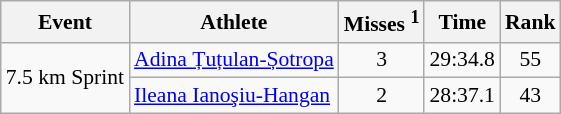<table class="wikitable" style="font-size:90%">
<tr>
<th>Event</th>
<th>Athlete</th>
<th>Misses <sup>1</sup></th>
<th>Time</th>
<th>Rank</th>
</tr>
<tr>
<td rowspan="2">7.5 km Sprint</td>
<td><a href='#'>Adina Țuțulan-Șotropa</a></td>
<td align="center">3</td>
<td align="center">29:34.8</td>
<td align="center">55</td>
</tr>
<tr>
<td><a href='#'>Ileana Ianoşiu-Hangan</a></td>
<td align="center">2</td>
<td align="center">28:37.1</td>
<td align="center">43</td>
</tr>
</table>
